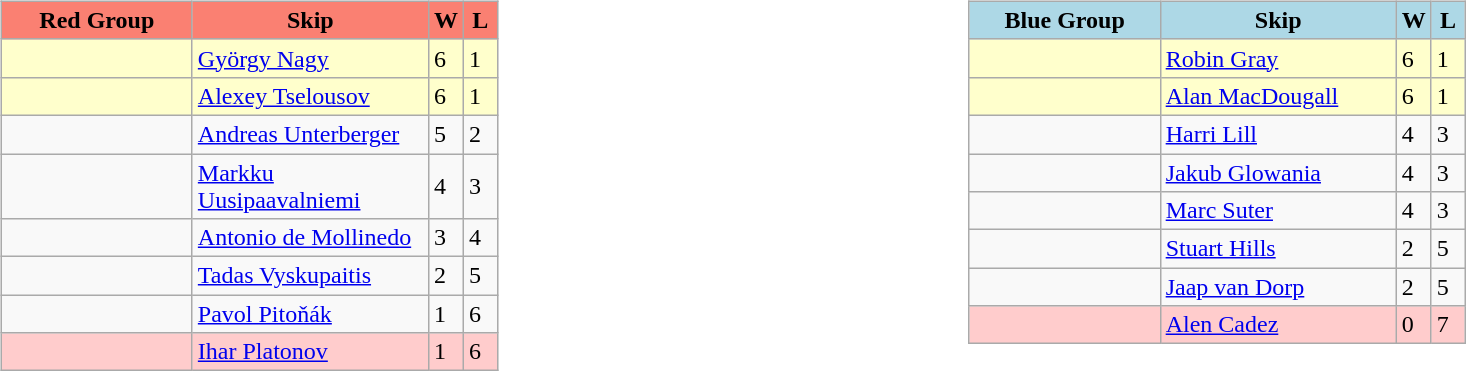<table>
<tr>
<td width=10% valign=top><br><table class="wikitable">
<tr>
<th style="background: #FA8072;" width=120>Red Group</th>
<th style="background: #FA8072;" width=150>Skip</th>
<th style="background: #FA8072;" width=15>W</th>
<th style="background: #FA8072;" width=15>L</th>
</tr>
<tr bgcolor=#ffffcc>
<td></td>
<td><a href='#'>György Nagy</a></td>
<td>6</td>
<td>1</td>
</tr>
<tr bgcolor=#ffffcc>
<td></td>
<td><a href='#'>Alexey Tselousov</a></td>
<td>6</td>
<td>1</td>
</tr>
<tr>
<td></td>
<td><a href='#'>Andreas Unterberger</a></td>
<td>5</td>
<td>2</td>
</tr>
<tr>
<td></td>
<td><a href='#'>Markku Uusipaavalniemi</a></td>
<td>4</td>
<td>3</td>
</tr>
<tr>
<td></td>
<td><a href='#'>Antonio de Mollinedo</a></td>
<td>3</td>
<td>4</td>
</tr>
<tr>
<td></td>
<td><a href='#'>Tadas Vyskupaitis</a></td>
<td>2</td>
<td>5</td>
</tr>
<tr>
<td></td>
<td><a href='#'>Pavol Pitoňák</a></td>
<td>1</td>
<td>6</td>
</tr>
<tr bgcolor=#ffcccc>
<td></td>
<td><a href='#'>Ihar Platonov</a></td>
<td>1</td>
<td>6</td>
</tr>
</table>
</td>
<td width=10% valign=top><br><table class="wikitable">
<tr>
<th style="background: #ADD8E6;" width=120>Blue Group</th>
<th style="background: #ADD8E6;" width=150>Skip</th>
<th style="background: #ADD8E6;" width=15>W</th>
<th style="background: #ADD8E6;" width=15>L</th>
</tr>
<tr bgcolor=#ffffcc>
<td></td>
<td><a href='#'>Robin Gray</a></td>
<td>6</td>
<td>1</td>
</tr>
<tr bgcolor=#ffffcc>
<td></td>
<td><a href='#'>Alan MacDougall</a></td>
<td>6</td>
<td>1</td>
</tr>
<tr>
<td></td>
<td><a href='#'>Harri Lill</a></td>
<td>4</td>
<td>3</td>
</tr>
<tr>
<td></td>
<td><a href='#'>Jakub Glowania</a></td>
<td>4</td>
<td>3</td>
</tr>
<tr>
<td></td>
<td><a href='#'>Marc Suter</a></td>
<td>4</td>
<td>3</td>
</tr>
<tr>
<td></td>
<td><a href='#'>Stuart Hills</a></td>
<td>2</td>
<td>5</td>
</tr>
<tr>
<td></td>
<td><a href='#'>Jaap van Dorp</a></td>
<td>2</td>
<td>5</td>
</tr>
<tr bgcolor=#ffcccc>
<td></td>
<td><a href='#'>Alen Cadez</a></td>
<td>0</td>
<td>7</td>
</tr>
</table>
</td>
</tr>
</table>
